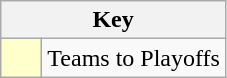<table class="wikitable" style="text-align: center;">
<tr>
<th colspan=2>Key</th>
</tr>
<tr>
<td style="background:#ffffcc; width:20px;"></td>
<td align=left>Teams to Playoffs</td>
</tr>
</table>
